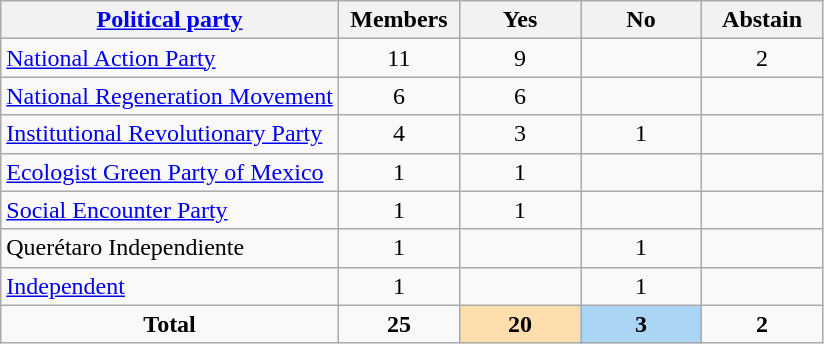<table class="wikitable">
<tr>
<th><a href='#'>Political party</a></th>
<th style="width:55pt;">Members</th>
<th style="width:55pt;">Yes</th>
<th style="width:55pt;">No</th>
<th style="width:55pt;">Abstain</th>
</tr>
<tr>
<td align="left"> <a href='#'>National Action Party</a></td>
<td style="text-align:center;">11</td>
<td style="text-align:center;">9</td>
<td style="text-align:center;"></td>
<td style="text-align:center;">2</td>
</tr>
<tr>
<td align="left"> <a href='#'>National Regeneration Movement</a></td>
<td style="text-align:center;">6</td>
<td style="text-align:center;">6</td>
<td style="text-align:center;"></td>
<td style="text-align:center;"></td>
</tr>
<tr>
<td align="left"> <a href='#'>Institutional Revolutionary Party</a></td>
<td style="text-align:center;">4</td>
<td style="text-align:center;">3</td>
<td style="text-align:center;">1</td>
<td style="text-align:center;"></td>
</tr>
<tr>
<td align="left"> <a href='#'>Ecologist Green Party of Mexico</a></td>
<td style="text-align:center;">1</td>
<td style="text-align:center;">1</td>
<td style="text-align:center;"></td>
<td style="text-align:center;"></td>
</tr>
<tr>
<td align="left"> <a href='#'>Social Encounter Party</a></td>
<td style="text-align:center;">1</td>
<td style="text-align:center;">1</td>
<td style="text-align:center;"></td>
<td style="text-align:center;"></td>
</tr>
<tr>
<td align="left"> Querétaro Independiente</td>
<td style="text-align:center;">1</td>
<td style="text-align:center;"></td>
<td style="text-align:center;">1</td>
<td style="text-align:center;"></td>
</tr>
<tr>
<td align="left"> <a href='#'>Independent</a></td>
<td style="text-align:center;">1</td>
<td style="text-align:center;"></td>
<td style="text-align:center;">1</td>
<td style="text-align:center;"></td>
</tr>
<tr>
<td style="text-align:center;"><strong>Total</strong></td>
<td style="text-align:center;"><strong>25</strong></td>
<th style="background:#ffdead;"><strong>20</strong></th>
<th style="background:#abd5f5;"><strong>3</strong></th>
<td style="text-align:center;"><strong>2</strong></td>
</tr>
</table>
